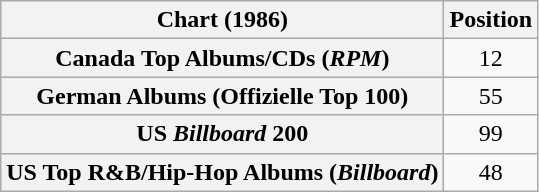<table class="wikitable sortable plainrowheaders" style="text-align:center">
<tr>
<th scope="col">Chart (1986)</th>
<th scope="col">Position</th>
</tr>
<tr>
<th scope="row">Canada Top Albums/CDs (<em>RPM</em>)</th>
<td>12</td>
</tr>
<tr>
<th scope="row">German Albums (Offizielle Top 100)</th>
<td>55</td>
</tr>
<tr>
<th scope="row">US <em>Billboard</em> 200</th>
<td>99</td>
</tr>
<tr>
<th scope="row">US Top R&B/Hip-Hop Albums (<em>Billboard</em>)</th>
<td>48</td>
</tr>
</table>
